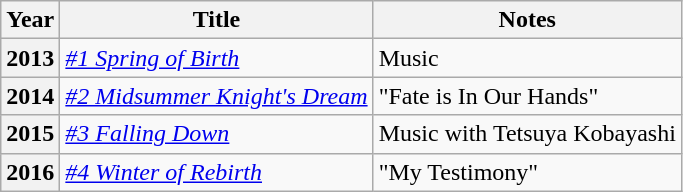<table class="wikitable sortable"  width="auto">
<tr>
<th scope="col">Year</th>
<th scope="col">Title</th>
<th scope="col">Notes</th>
</tr>
<tr>
<th scope=row>2013</th>
<td><em><a href='#'>#1 Spring of Birth</a></em></td>
<td>Music</td>
</tr>
<tr>
<th scope=row>2014</th>
<td><em><a href='#'>#2 Midsummer Knight's Dream</a></em></td>
<td>"Fate is In Our Hands"</td>
</tr>
<tr>
<th scope=row>2015</th>
<td><em><a href='#'>#3 Falling Down</a></em></td>
<td>Music with Tetsuya Kobayashi</td>
</tr>
<tr>
<th scope=row>2016</th>
<td><em><a href='#'>#4 Winter of Rebirth</a></em></td>
<td>"My Testimony"</td>
</tr>
</table>
